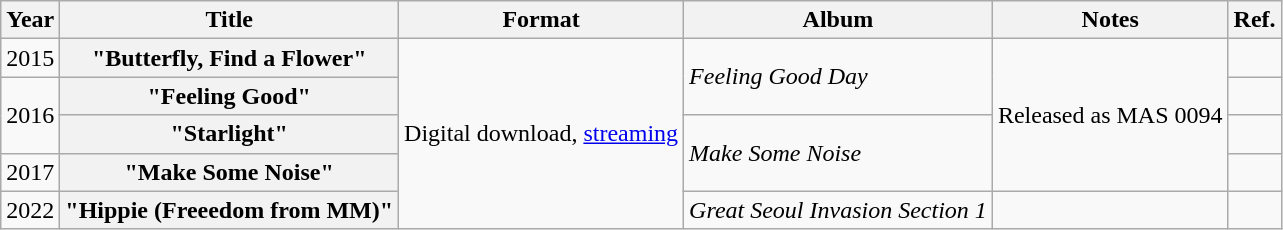<table class="wikitable plainrowheaders">
<tr>
<th>Year</th>
<th>Title</th>
<th>Format</th>
<th>Album</th>
<th>Notes</th>
<th>Ref.</th>
</tr>
<tr>
<td>2015</td>
<th scope="row">"Butterfly, Find a Flower"</th>
<td rowspan="5">Digital download, <a href='#'>streaming</a></td>
<td rowspan="2"><em>Feeling Good Day</em></td>
<td rowspan="4">Released as MAS 0094</td>
<td></td>
</tr>
<tr>
<td rowspan="2">2016</td>
<th scope="row">"Feeling Good"</th>
<td></td>
</tr>
<tr>
<th scope="row">"Starlight"</th>
<td rowspan="2"><em>Make Some Noise</em></td>
<td></td>
</tr>
<tr>
<td>2017</td>
<th scope="row">"Make Some Noise"</th>
<td></td>
</tr>
<tr>
<td>2022</td>
<th scope="row">"Hippie (Freeedom from MM)"</th>
<td><em>Great Seoul Invasion Section 1</em></td>
<td></td>
<td></td>
</tr>
</table>
